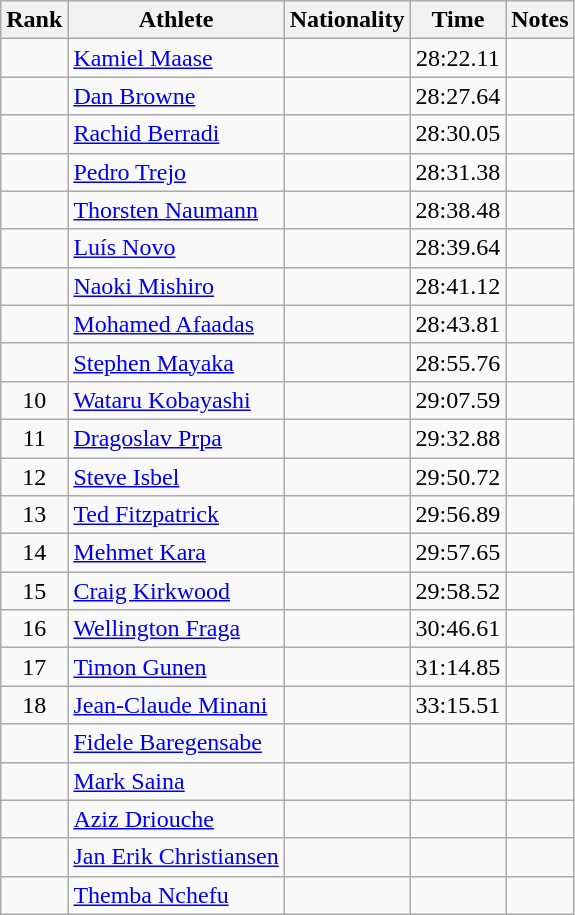<table class="wikitable sortable" style="text-align:center">
<tr>
<th>Rank</th>
<th>Athlete</th>
<th>Nationality</th>
<th>Time</th>
<th>Notes</th>
</tr>
<tr>
<td></td>
<td align=left><a href='#'>Kamiel Maase</a></td>
<td align=left></td>
<td>28:22.11</td>
<td></td>
</tr>
<tr>
<td></td>
<td align=left><a href='#'>Dan Browne</a></td>
<td align=left></td>
<td>28:27.64</td>
<td></td>
</tr>
<tr>
<td></td>
<td align=left><a href='#'>Rachid Berradi</a></td>
<td align=left></td>
<td>28:30.05</td>
<td></td>
</tr>
<tr>
<td></td>
<td align=left><a href='#'>Pedro Trejo</a></td>
<td align=left></td>
<td>28:31.38</td>
<td></td>
</tr>
<tr>
<td></td>
<td align=left><a href='#'>Thorsten Naumann</a></td>
<td align=left></td>
<td>28:38.48</td>
<td></td>
</tr>
<tr>
<td></td>
<td align=left><a href='#'>Luís Novo</a></td>
<td align=left></td>
<td>28:39.64</td>
<td></td>
</tr>
<tr>
<td></td>
<td align=left><a href='#'>Naoki Mishiro</a></td>
<td align=left></td>
<td>28:41.12</td>
<td></td>
</tr>
<tr>
<td></td>
<td align=left><a href='#'>Mohamed Afaadas</a></td>
<td align=left></td>
<td>28:43.81</td>
<td></td>
</tr>
<tr>
<td></td>
<td align=left><a href='#'>Stephen Mayaka</a></td>
<td align=left></td>
<td>28:55.76</td>
<td></td>
</tr>
<tr>
<td>10</td>
<td align=left><a href='#'>Wataru Kobayashi</a></td>
<td align=left></td>
<td>29:07.59</td>
<td></td>
</tr>
<tr>
<td>11</td>
<td align=left><a href='#'>Dragoslav Prpa</a></td>
<td align=left></td>
<td>29:32.88</td>
<td></td>
</tr>
<tr>
<td>12</td>
<td align=left><a href='#'>Steve Isbel</a></td>
<td align=left></td>
<td>29:50.72</td>
<td></td>
</tr>
<tr>
<td>13</td>
<td align=left><a href='#'>Ted Fitzpatrick</a></td>
<td align=left></td>
<td>29:56.89</td>
<td></td>
</tr>
<tr>
<td>14</td>
<td align=left><a href='#'>Mehmet Kara</a></td>
<td align=left></td>
<td>29:57.65</td>
<td></td>
</tr>
<tr>
<td>15</td>
<td align=left><a href='#'>Craig Kirkwood</a></td>
<td align=left></td>
<td>29:58.52</td>
<td></td>
</tr>
<tr>
<td>16</td>
<td align=left><a href='#'>Wellington Fraga</a></td>
<td align=left></td>
<td>30:46.61</td>
<td></td>
</tr>
<tr>
<td>17</td>
<td align=left><a href='#'>Timon Gunen</a></td>
<td align=left></td>
<td>31:14.85</td>
<td></td>
</tr>
<tr>
<td>18</td>
<td align=left><a href='#'>Jean-Claude Minani</a></td>
<td align=left></td>
<td>33:15.51</td>
<td></td>
</tr>
<tr>
<td></td>
<td align=left><a href='#'>Fidele Baregensabe</a></td>
<td align=left></td>
<td></td>
<td></td>
</tr>
<tr>
<td></td>
<td align=left><a href='#'>Mark Saina</a></td>
<td align=left></td>
<td></td>
<td></td>
</tr>
<tr>
<td></td>
<td align=left><a href='#'>Aziz Driouche</a></td>
<td align=left></td>
<td></td>
<td></td>
</tr>
<tr>
<td></td>
<td align=left><a href='#'>Jan Erik Christiansen</a></td>
<td align=left></td>
<td></td>
<td></td>
</tr>
<tr>
<td></td>
<td align=left><a href='#'>Themba Nchefu</a></td>
<td align=left></td>
<td></td>
<td></td>
</tr>
</table>
